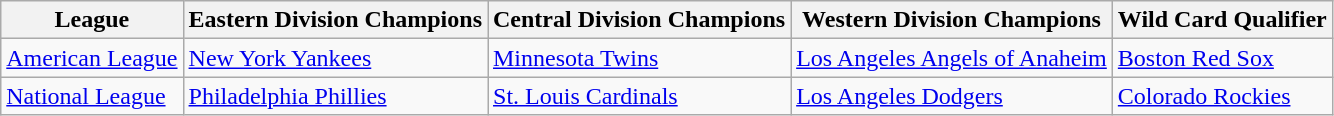<table class="wikitable">
<tr>
<th>League</th>
<th>Eastern Division Champions</th>
<th>Central Division Champions</th>
<th>Western Division Champions</th>
<th>Wild Card Qualifier</th>
</tr>
<tr>
<td><a href='#'>American League</a></td>
<td><a href='#'>New York Yankees</a></td>
<td><a href='#'>Minnesota Twins</a></td>
<td><a href='#'>Los Angeles Angels of Anaheim</a></td>
<td><a href='#'>Boston Red Sox</a></td>
</tr>
<tr>
<td><a href='#'>National League</a></td>
<td><a href='#'>Philadelphia Phillies</a></td>
<td><a href='#'>St. Louis Cardinals</a></td>
<td><a href='#'>Los Angeles Dodgers</a></td>
<td><a href='#'>Colorado Rockies</a></td>
</tr>
</table>
